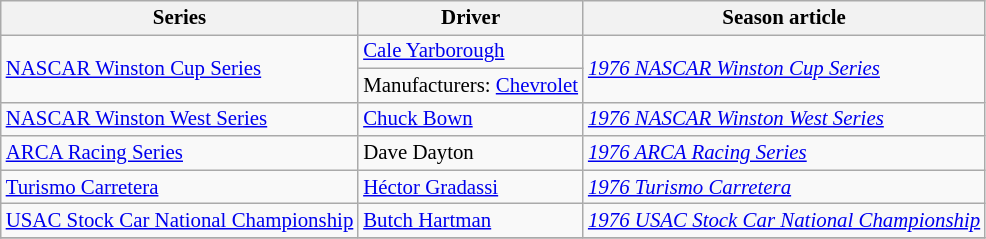<table class="wikitable" style="font-size: 87%;">
<tr>
<th>Series</th>
<th>Driver</th>
<th>Season article</th>
</tr>
<tr>
<td rowspan=2><a href='#'>NASCAR Winston Cup Series</a></td>
<td> <a href='#'>Cale Yarborough</a></td>
<td rowspan=2><em><a href='#'>1976 NASCAR Winston Cup Series</a></em></td>
</tr>
<tr>
<td>Manufacturers:  <a href='#'>Chevrolet</a></td>
</tr>
<tr>
<td><a href='#'>NASCAR Winston West Series</a></td>
<td> <a href='#'>Chuck Bown</a></td>
<td><em><a href='#'>1976 NASCAR Winston West Series</a></em></td>
</tr>
<tr>
<td><a href='#'>ARCA Racing Series</a></td>
<td> Dave Dayton</td>
<td><em><a href='#'>1976 ARCA Racing Series</a></em></td>
</tr>
<tr>
<td><a href='#'>Turismo Carretera</a></td>
<td> <a href='#'>Héctor Gradassi</a></td>
<td><em><a href='#'>1976 Turismo Carretera</a></em></td>
</tr>
<tr>
<td><a href='#'>USAC Stock Car National Championship</a></td>
<td> <a href='#'>Butch Hartman</a></td>
<td><em><a href='#'>1976 USAC Stock Car National Championship</a></em></td>
</tr>
<tr>
</tr>
</table>
